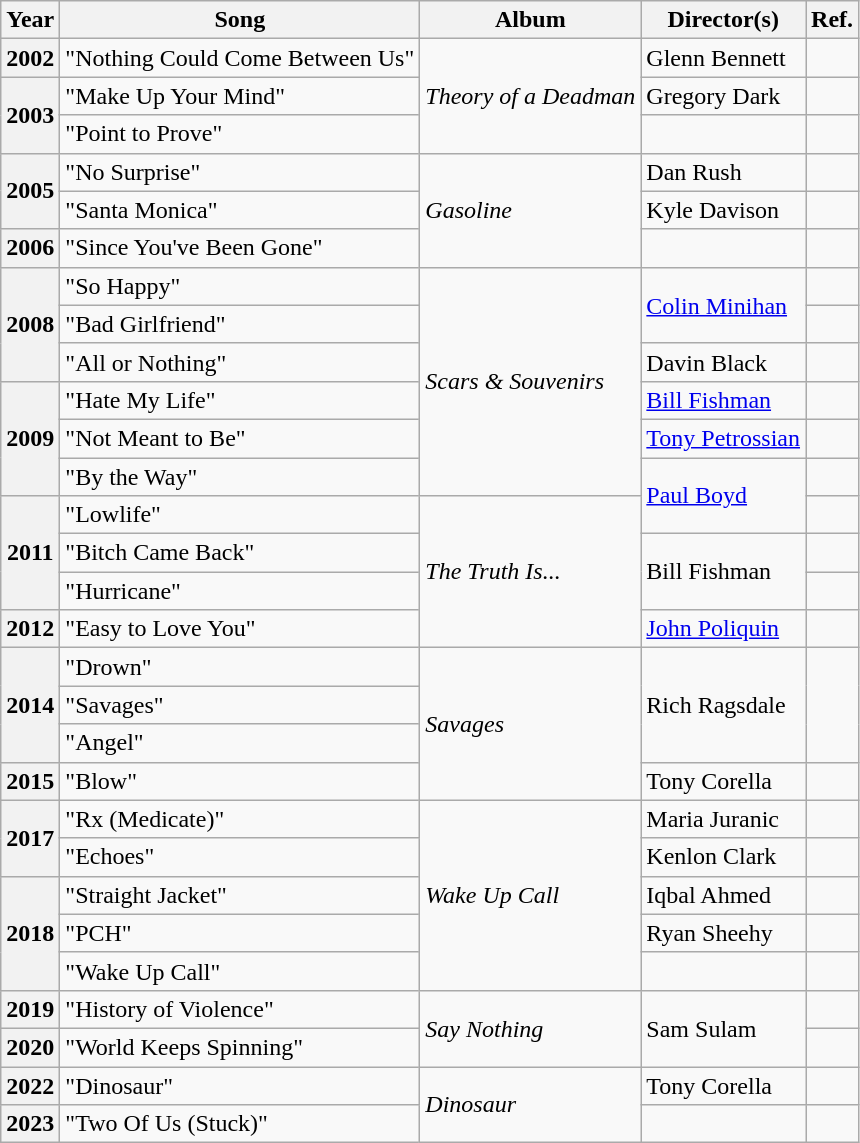<table class="wikitable plainrowheaders">
<tr>
<th scope="col">Year</th>
<th scope="col">Song</th>
<th scope="col">Album</th>
<th scope="col">Director(s)</th>
<th scope="col">Ref.</th>
</tr>
<tr>
<th scope="row">2002</th>
<td>"Nothing Could Come Between Us"</td>
<td rowspan="3"><em>Theory of a Deadman</em></td>
<td>Glenn Bennett</td>
<td align="center"></td>
</tr>
<tr>
<th scope="row" rowspan="2">2003</th>
<td>"Make Up Your Mind"</td>
<td>Gregory Dark</td>
<td align="center"></td>
</tr>
<tr>
<td>"Point to Prove"</td>
<td></td>
<td></td>
</tr>
<tr>
<th scope="row" rowspan="2">2005</th>
<td>"No Surprise"</td>
<td rowspan="3"><em>Gasoline</em></td>
<td>Dan Rush</td>
<td align="center"></td>
</tr>
<tr>
<td>"Santa Monica"</td>
<td>Kyle Davison</td>
<td align="center"></td>
</tr>
<tr>
<th scope="row">2006</th>
<td>"Since You've Been Gone"</td>
<td></td>
<td></td>
</tr>
<tr>
<th scope="row" rowspan="3">2008</th>
<td>"So Happy"</td>
<td rowspan="6"><em>Scars & Souvenirs</em></td>
<td rowspan="2"><a href='#'>Colin Minihan</a></td>
<td align="center"></td>
</tr>
<tr>
<td>"Bad Girlfriend"</td>
<td align="center"></td>
</tr>
<tr>
<td>"All or Nothing"</td>
<td>Davin Black</td>
<td align="center"></td>
</tr>
<tr>
<th scope="row" rowspan="3">2009</th>
<td>"Hate My Life"</td>
<td><a href='#'>Bill Fishman</a></td>
<td align="center"></td>
</tr>
<tr>
<td>"Not Meant to Be"</td>
<td><a href='#'>Tony Petrossian</a></td>
<td align="center"></td>
</tr>
<tr>
<td>"By the Way"</td>
<td rowspan="2"><a href='#'>Paul Boyd</a></td>
<td align="center"></td>
</tr>
<tr>
<th scope="row" rowspan="3">2011</th>
<td>"Lowlife"</td>
<td rowspan="4"><em>The Truth Is...</em></td>
<td align="center"></td>
</tr>
<tr>
<td>"Bitch Came Back"</td>
<td rowspan="2">Bill Fishman</td>
<td align="center"></td>
</tr>
<tr>
<td>"Hurricane"</td>
<td align="center"></td>
</tr>
<tr>
<th scope="row">2012</th>
<td>"Easy to Love You"</td>
<td><a href='#'>John Poliquin</a></td>
<td align="center"></td>
</tr>
<tr>
<th scope="row" rowspan="3">2014</th>
<td>"Drown"</td>
<td rowspan="4"><em>Savages</em></td>
<td rowspan="3">Rich Ragsdale</td>
<td rowspan="3" align="center"></td>
</tr>
<tr>
<td>"Savages"</td>
</tr>
<tr>
<td>"Angel"</td>
</tr>
<tr>
<th scope="row">2015</th>
<td>"Blow"</td>
<td>Tony Corella</td>
<td align="center"></td>
</tr>
<tr>
<th scope="row" rowspan="2">2017</th>
<td>"Rx (Medicate)"</td>
<td rowspan="5"><em>Wake Up Call</em></td>
<td>Maria Juranic</td>
<td align="center"></td>
</tr>
<tr>
<td>"Echoes"</td>
<td>Kenlon Clark</td>
<td align="center"></td>
</tr>
<tr>
<th scope="row" rowspan="3">2018</th>
<td>"Straight Jacket"</td>
<td>Iqbal Ahmed</td>
<td align="center"></td>
</tr>
<tr>
<td>"PCH"</td>
<td>Ryan Sheehy</td>
<td align="center"></td>
</tr>
<tr>
<td>"Wake Up Call"</td>
<td></td>
<td></td>
</tr>
<tr>
<th scope="row">2019</th>
<td>"History of Violence"</td>
<td rowspan="2"><em>Say Nothing</em></td>
<td rowspan="2">Sam Sulam</td>
<td align="center"></td>
</tr>
<tr>
<th scope="row">2020</th>
<td>"World Keeps Spinning"</td>
<td align="center"></td>
</tr>
<tr>
<th scope="row">2022</th>
<td>"Dinosaur"</td>
<td rowspan="2"><em>Dinosaur</em></td>
<td>Tony Corella</td>
<td align="center"></td>
</tr>
<tr>
<th scope="row">2023</th>
<td>"Two Of Us (Stuck)"</td>
<td></td>
<td align="center"></td>
</tr>
</table>
